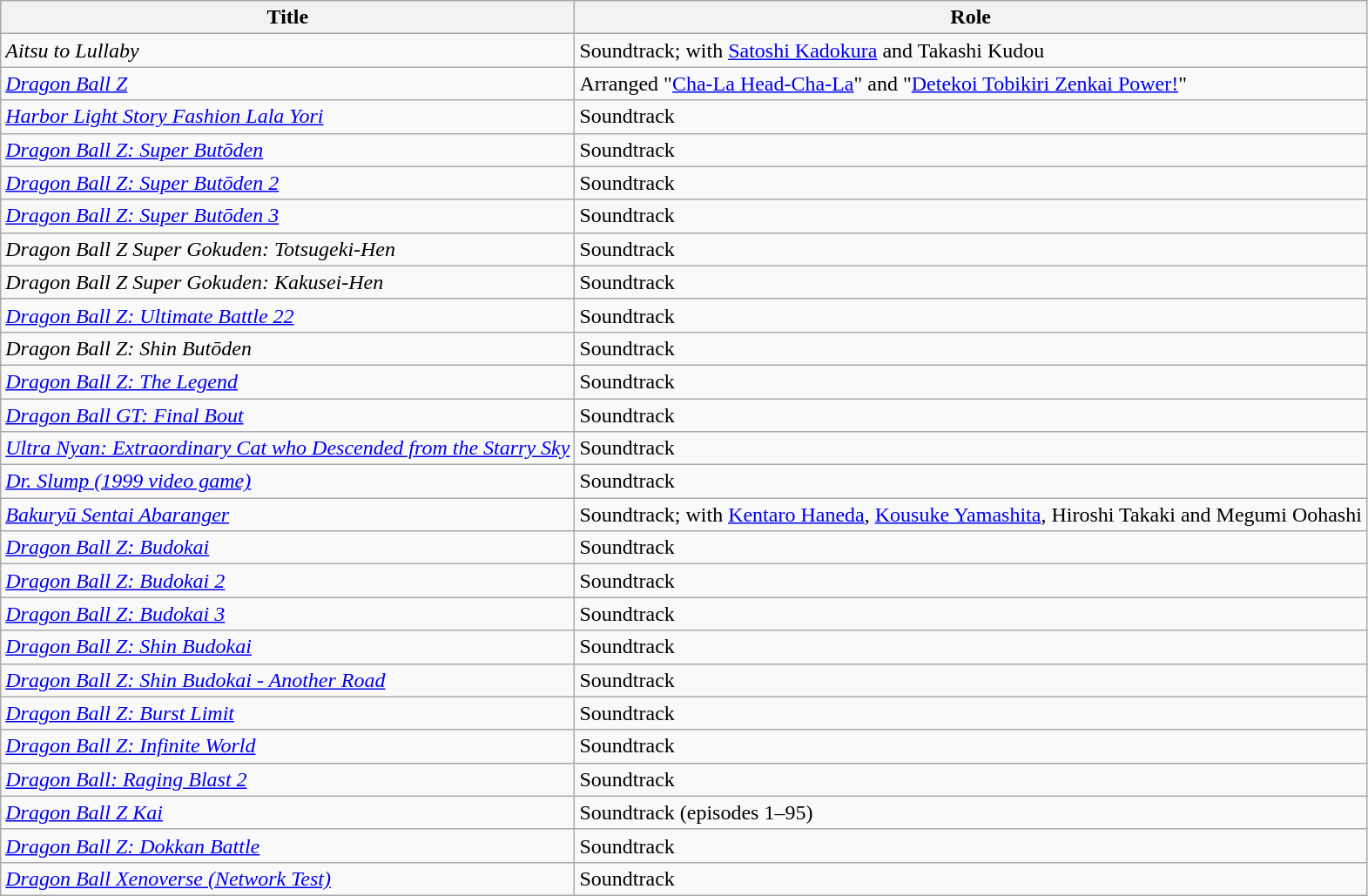<table class="wikitable">
<tr>
<th>Title</th>
<th>Role</th>
</tr>
<tr Aitsu to Lullaby>
<td><em>Aitsu to Lullaby</em></td>
<td>Soundtrack; with <a href='#'>Satoshi Kadokura</a> and Takashi Kudou</td>
</tr>
<tr Dragon Ball Z>
<td><em><a href='#'>Dragon Ball Z</a></em></td>
<td>Arranged "<a href='#'>Cha-La Head-Cha-La</a>" and "<a href='#'>Detekoi Tobikiri Zenkai Power!</a>"</td>
</tr>
<tr Harbor Light Story Fashion Lala Yori>
<td><em><a href='#'>Harbor Light Story Fashion Lala Yori</a></em></td>
<td>Soundtrack</td>
</tr>
<tr Dragon Ball Z: Super Butōden>
<td><em><a href='#'>Dragon Ball Z: Super Butōden</a></em></td>
<td>Soundtrack</td>
</tr>
<tr Dragon Ball Z: Super Butōden 2>
<td><em><a href='#'>Dragon Ball Z: Super Butōden 2</a></em></td>
<td>Soundtrack</td>
</tr>
<tr Dragon Ball Z: Super Butōden 3>
<td><em><a href='#'>Dragon Ball Z: Super Butōden 3</a></em></td>
<td>Soundtrack</td>
</tr>
<tr Dragon Ball Z Super Gokuden: Totsugeki-Hen>
<td><em>Dragon Ball Z Super Gokuden: Totsugeki-Hen</em></td>
<td>Soundtrack</td>
</tr>
<tr Dragon Ball Z Super Gokuden: Kakusei-Hen>
<td><em>Dragon Ball Z Super Gokuden: Kakusei-Hen</em></td>
<td>Soundtrack</td>
</tr>
<tr Dragon Ball Z: Ultimate Battle 22>
<td><em><a href='#'>Dragon Ball Z: Ultimate Battle 22</a></em></td>
<td>Soundtrack</td>
</tr>
<tr Dragon Ball Z: Shin Butōden>
<td><em>Dragon Ball Z: Shin Butōden</em></td>
<td>Soundtrack</td>
</tr>
<tr Dragon Ball Z: The Legend>
<td><em><a href='#'>Dragon Ball Z: The Legend</a></em></td>
<td>Soundtrack</td>
</tr>
<tr Dragon Ball GT: Final Bout>
<td><em><a href='#'>Dragon Ball GT: Final Bout</a></em></td>
<td>Soundtrack</td>
</tr>
<tr Ultra Nyan: Extraordinary Cat who Descended from the Starry Sky>
<td><em><a href='#'>Ultra Nyan: Extraordinary Cat who Descended from the Starry Sky</a></em></td>
<td>Soundtrack</td>
</tr>
<tr Dr. Slump (1999 video game)>
<td><em><a href='#'>Dr. Slump (1999 video game)</a></em></td>
<td>Soundtrack</td>
</tr>
<tr Bakuryū Sentai Abaranger>
<td><em><a href='#'>Bakuryū Sentai Abaranger</a></em></td>
<td>Soundtrack; with <a href='#'>Kentaro Haneda</a>, <a href='#'>Kousuke Yamashita</a>, Hiroshi Takaki and Megumi Oohashi</td>
</tr>
<tr Dragon Ball Z: Budokai>
<td><em><a href='#'>Dragon Ball Z: Budokai</a></em></td>
<td>Soundtrack</td>
</tr>
<tr Dragon Ball Z: Budokai 2>
<td><em><a href='#'>Dragon Ball Z: Budokai 2</a></em></td>
<td>Soundtrack</td>
</tr>
<tr Dragon Ball Z: Budokai 3>
<td><em><a href='#'>Dragon Ball Z: Budokai 3</a></em></td>
<td>Soundtrack</td>
</tr>
<tr Dragon Ball Z: Shin Budokai>
<td><em><a href='#'>Dragon Ball Z: Shin Budokai</a></em></td>
<td>Soundtrack</td>
</tr>
<tr Dragon Ball Z: Shin Budokai - Another Road>
<td><em><a href='#'>Dragon Ball Z: Shin Budokai - Another Road</a></em></td>
<td>Soundtrack</td>
</tr>
<tr Dragon Ball Z: Burst Limit>
<td><em><a href='#'>Dragon Ball Z: Burst Limit</a></em></td>
<td>Soundtrack</td>
</tr>
<tr Dragon Ball Z: Infinite World>
<td><em><a href='#'>Dragon Ball Z: Infinite World</a></em></td>
<td>Soundtrack</td>
</tr>
<tr Dragon Ball: Raging Blast 2>
<td><em><a href='#'>Dragon Ball: Raging Blast 2</a></em></td>
<td>Soundtrack</td>
</tr>
<tr Dragon Ball Z Kai>
<td><em><a href='#'>Dragon Ball Z Kai</a></em></td>
<td>Soundtrack (episodes 1–95)</td>
</tr>
<tr Dragon Ball Z: Dokkan Battle>
<td><em><a href='#'>Dragon Ball Z: Dokkan Battle</a></em></td>
<td>Soundtrack</td>
</tr>
<tr Dragon Ball Xenoverse (Network Test)>
<td><em><a href='#'>Dragon Ball Xenoverse (Network Test)</a></em></td>
<td>Soundtrack</td>
</tr>
</table>
